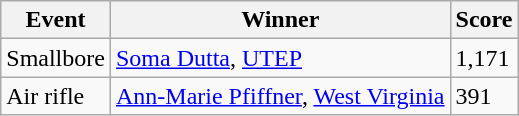<table class="wikitable sortable">
<tr>
<th>Event</th>
<th>Winner</th>
<th>Score</th>
</tr>
<tr>
<td>Smallbore</td>
<td><a href='#'>Soma Dutta</a>, <a href='#'>UTEP</a></td>
<td>1,171</td>
</tr>
<tr>
<td>Air rifle</td>
<td><a href='#'>Ann-Marie Pfiffner</a>, <a href='#'>West Virginia</a></td>
<td>391</td>
</tr>
</table>
